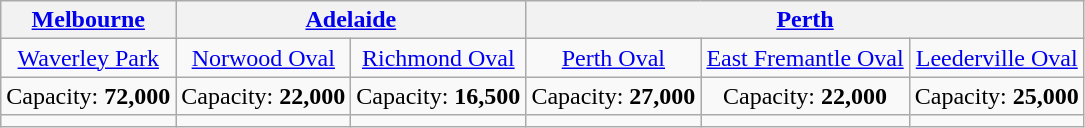<table class="wikitable" style="text-align:center">
<tr>
<th><a href='#'>Melbourne</a></th>
<th colspan=2><a href='#'>Adelaide</a></th>
<th colspan=3><a href='#'>Perth</a></th>
</tr>
<tr>
<td><a href='#'>Waverley Park</a></td>
<td><a href='#'>Norwood Oval</a></td>
<td><a href='#'>Richmond Oval</a></td>
<td><a href='#'>Perth Oval</a></td>
<td><a href='#'>East Fremantle Oval</a></td>
<td><a href='#'>Leederville Oval</a></td>
</tr>
<tr>
<td>Capacity: <strong>72,000</strong></td>
<td>Capacity: <strong>22,000</strong></td>
<td>Capacity: <strong>16,500</strong></td>
<td>Capacity: <strong>27,000</strong></td>
<td>Capacity: <strong>22,000</strong></td>
<td>Capacity: <strong>25,000</strong></td>
</tr>
<tr>
<td></td>
<td></td>
<td></td>
<td></td>
<td></td>
<td></td>
</tr>
</table>
